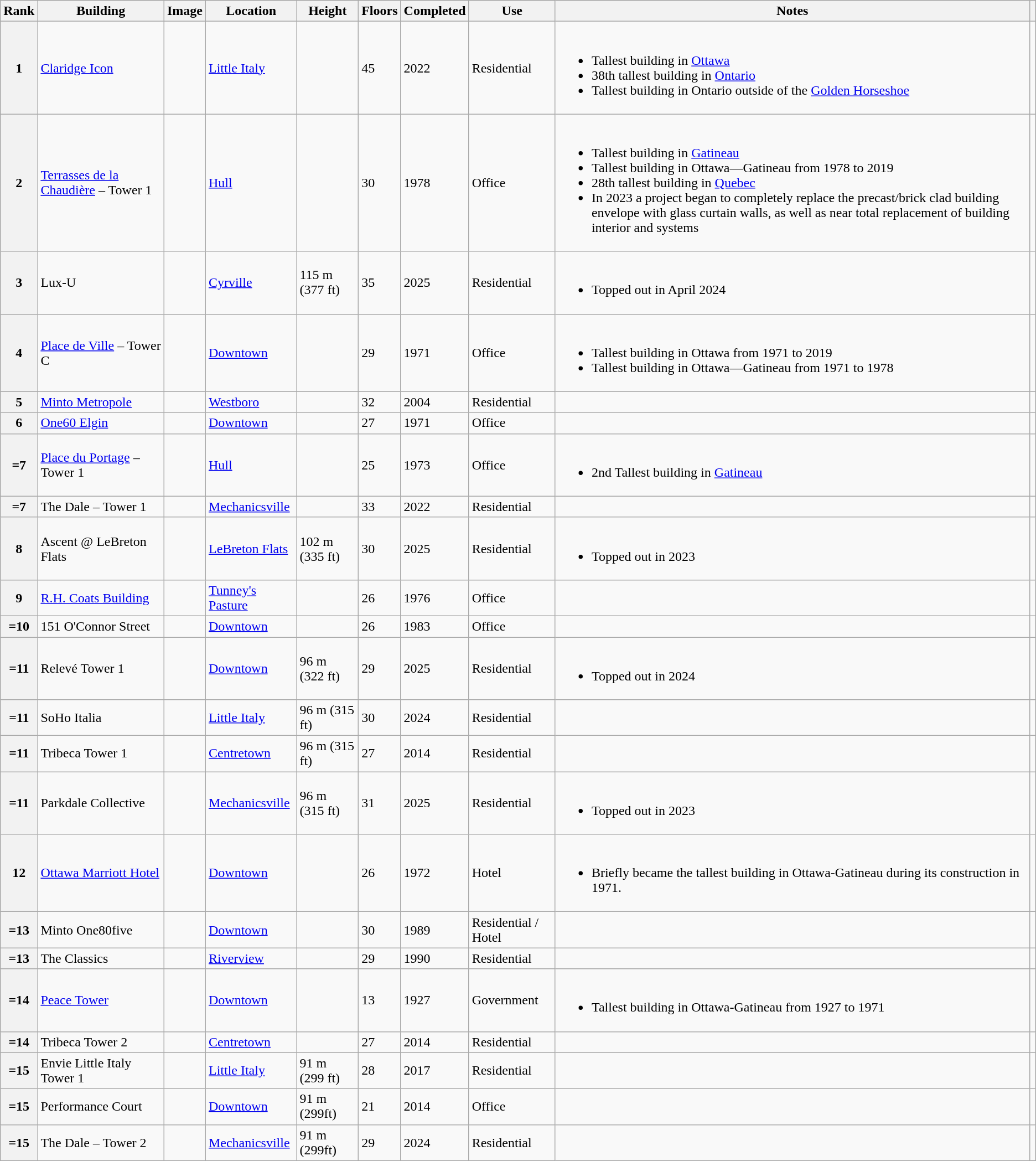<table class="wikitable sortable">
<tr>
<th>Rank</th>
<th>Building</th>
<th class="unsortable">Image</th>
<th>Location</th>
<th>Height</th>
<th>Floors</th>
<th>Completed</th>
<th>Use</th>
<th class="unsortable">Notes</th>
<th class="unsortable"></th>
</tr>
<tr>
<th>1</th>
<td><a href='#'>Claridge Icon</a></td>
<td></td>
<td><a href='#'>Little Italy</a></td>
<td></td>
<td>45</td>
<td>2022</td>
<td>Residential</td>
<td><br><ul><li>Tallest building in <a href='#'>Ottawa</a></li><li>38th tallest building in <a href='#'>Ontario</a></li><li>Tallest building in Ontario outside of the <a href='#'>Golden Horseshoe</a></li></ul></td>
<td></td>
</tr>
<tr>
<th>2</th>
<td><a href='#'>Terrasses de la Chaudière</a> –  Tower 1</td>
<td></td>
<td><a href='#'>Hull</a></td>
<td></td>
<td>30</td>
<td>1978</td>
<td>Office</td>
<td><br><ul><li>Tallest building in <a href='#'>Gatineau</a></li><li>Tallest building in Ottawa—Gatineau from 1978 to 2019</li><li>28th tallest building in <a href='#'>Quebec</a></li><li>In 2023 a project began to completely replace the precast/brick clad building envelope with glass curtain walls, as well as near total replacement of building interior and systems</li></ul></td>
<td></td>
</tr>
<tr>
<th>3</th>
<td>Lux-U</td>
<td></td>
<td><a href='#'>Cyrville</a></td>
<td>115 m (377 ft)</td>
<td>35</td>
<td>2025</td>
<td>Residential</td>
<td><br><ul><li>Topped out in April 2024</li></ul></td>
<td></td>
</tr>
<tr>
<th>4</th>
<td><a href='#'>Place de Ville</a> – Tower C</td>
<td></td>
<td><a href='#'>Downtown</a></td>
<td></td>
<td>29</td>
<td>1971</td>
<td>Office</td>
<td><br><ul><li>Tallest building in Ottawa from 1971 to 2019</li><li>Tallest building in Ottawa—Gatineau from 1971 to 1978</li></ul></td>
<td></td>
</tr>
<tr>
<th>5</th>
<td><a href='#'>Minto Metropole</a></td>
<td></td>
<td><a href='#'>Westboro</a></td>
<td></td>
<td>32</td>
<td>2004</td>
<td>Residential</td>
<td></td>
<td></td>
</tr>
<tr>
<th>6</th>
<td><a href='#'>One60 Elgin</a></td>
<td></td>
<td><a href='#'>Downtown</a></td>
<td></td>
<td>27</td>
<td>1971</td>
<td>Office</td>
<td></td>
<td></td>
</tr>
<tr>
<th>=7</th>
<td><a href='#'>Place du Portage</a> – Tower 1</td>
<td></td>
<td><a href='#'>Hull</a></td>
<td></td>
<td>25</td>
<td>1973</td>
<td>Office</td>
<td><br><ul><li>2nd Tallest building in <a href='#'>Gatineau</a></li></ul></td>
<td></td>
</tr>
<tr>
<th>=7</th>
<td>The Dale – Tower 1</td>
<td></td>
<td><a href='#'>Mechanicsville</a></td>
<td></td>
<td>33</td>
<td>2022</td>
<td>Residential</td>
<td></td>
<td></td>
</tr>
<tr>
<th>8</th>
<td>Ascent @ LeBreton Flats</td>
<td></td>
<td><a href='#'>LeBreton Flats</a></td>
<td>102 m (335 ft)</td>
<td>30</td>
<td>2025</td>
<td>Residential</td>
<td><br><ul><li>Topped out in 2023</li></ul></td>
<td></td>
</tr>
<tr>
<th>9</th>
<td><a href='#'>R.H. Coats Building</a></td>
<td></td>
<td><a href='#'>Tunney's Pasture</a></td>
<td></td>
<td>26</td>
<td>1976</td>
<td>Office</td>
<td></td>
<td></td>
</tr>
<tr>
<th>=10</th>
<td>151 O'Connor Street</td>
<td></td>
<td><a href='#'>Downtown</a></td>
<td></td>
<td>26</td>
<td>1983</td>
<td>Office</td>
<td></td>
<td></td>
</tr>
<tr>
<th>=11</th>
<td>Relevé Tower 1</td>
<td></td>
<td><a href='#'>Downtown</a></td>
<td>96 m (322 ft)</td>
<td>29</td>
<td>2025</td>
<td>Residential</td>
<td><br><ul><li>Topped out in 2024</li></ul></td>
<td></td>
</tr>
<tr>
<th>=11</th>
<td>SoHo Italia</td>
<td></td>
<td><a href='#'>Little Italy</a></td>
<td>96 m (315 ft)</td>
<td>30</td>
<td>2024</td>
<td>Residential</td>
<td></td>
<td></td>
</tr>
<tr>
<th>=11</th>
<td>Tribeca Tower 1</td>
<td></td>
<td><a href='#'>Centretown</a></td>
<td>96 m (315 ft)</td>
<td>27</td>
<td>2014</td>
<td>Residential</td>
<td></td>
<td></td>
</tr>
<tr>
<th>=11</th>
<td>Parkdale Collective</td>
<td></td>
<td><a href='#'>Mechanicsville</a></td>
<td>96 m (315 ft)</td>
<td>31</td>
<td>2025</td>
<td>Residential</td>
<td><br><ul><li>Topped out in 2023</li></ul></td>
<td></td>
</tr>
<tr>
<th>12</th>
<td><a href='#'>Ottawa Marriott Hotel</a></td>
<td></td>
<td><a href='#'>Downtown</a></td>
<td></td>
<td>26</td>
<td>1972</td>
<td>Hotel</td>
<td><br><ul><li>Briefly became the tallest building in Ottawa-Gatineau during its construction in 1971.</li></ul></td>
<td></td>
</tr>
<tr>
<th>=13</th>
<td>Minto One80five</td>
<td></td>
<td><a href='#'>Downtown</a></td>
<td></td>
<td>30</td>
<td>1989</td>
<td>Residential / Hotel</td>
<td></td>
<td></td>
</tr>
<tr>
<th>=13</th>
<td>The Classics</td>
<td></td>
<td><a href='#'>Riverview</a></td>
<td></td>
<td>29</td>
<td>1990</td>
<td>Residential</td>
<td></td>
<td></td>
</tr>
<tr>
<th>=14</th>
<td><a href='#'>Peace Tower</a></td>
<td></td>
<td><a href='#'>Downtown</a></td>
<td></td>
<td>13</td>
<td>1927</td>
<td>Government</td>
<td><br><ul><li>Tallest building in Ottawa-Gatineau from 1927 to 1971</li></ul></td>
<td></td>
</tr>
<tr>
<th>=14</th>
<td>Tribeca Tower 2</td>
<td></td>
<td><a href='#'>Centretown</a></td>
<td></td>
<td>27</td>
<td>2014</td>
<td>Residential</td>
<td></td>
<td></td>
</tr>
<tr>
<th>=15</th>
<td>Envie Little Italy Tower 1</td>
<td></td>
<td><a href='#'>Little Italy</a></td>
<td>91 m<br>(299 ft)</td>
<td>28</td>
<td>2017</td>
<td>Residential</td>
<td></td>
<td></td>
</tr>
<tr>
<th>=15</th>
<td>Performance Court</td>
<td></td>
<td><a href='#'>Downtown</a></td>
<td>91 m (299ft)</td>
<td>21</td>
<td>2014</td>
<td>Office</td>
<td></td>
<td></td>
</tr>
<tr>
<th>=15</th>
<td>The Dale – Tower 2</td>
<td></td>
<td><a href='#'>Mechanicsville</a></td>
<td>91 m (299ft)</td>
<td>29</td>
<td>2024</td>
<td>Residential</td>
<td></td>
<td></td>
</tr>
</table>
